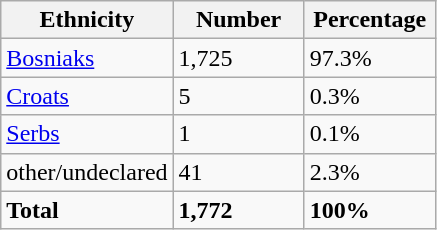<table class="wikitable">
<tr>
<th width="100px">Ethnicity</th>
<th width="80px">Number</th>
<th width="80px">Percentage</th>
</tr>
<tr>
<td><a href='#'>Bosniaks</a></td>
<td>1,725</td>
<td>97.3%</td>
</tr>
<tr>
<td><a href='#'>Croats</a></td>
<td>5</td>
<td>0.3%</td>
</tr>
<tr>
<td><a href='#'>Serbs</a></td>
<td>1</td>
<td>0.1%</td>
</tr>
<tr>
<td>other/undeclared</td>
<td>41</td>
<td>2.3%</td>
</tr>
<tr>
<td><strong>Total</strong></td>
<td><strong>1,772</strong></td>
<td><strong>100%</strong></td>
</tr>
</table>
